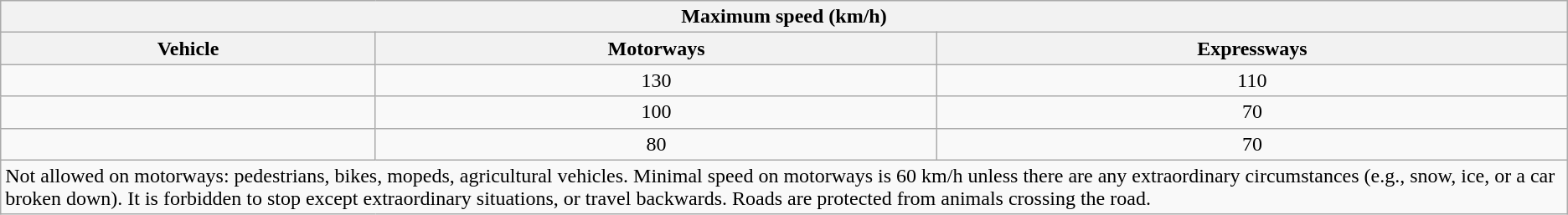<table class="wikitable">
<tr>
<th colspan="3">Maximum speed (km/h)</th>
</tr>
<tr>
<th>Vehicle</th>
<th>Motorways</th>
<th>Expressways</th>
</tr>
<tr>
<td><br></td>
<td style="text-align:center;">130</td>
<td style="text-align:center;">110</td>
</tr>
<tr>
<td><br></td>
<td style="text-align:center;">100</td>
<td style="text-align:center;">70</td>
</tr>
<tr>
<td></td>
<td style="text-align:center;">80</td>
<td style="text-align:center;">70</td>
</tr>
<tr>
<td colspan="3">Not allowed on motorways: pedestrians, bikes, mopeds, agricultural vehicles. Minimal speed on motorways is 60 km/h unless there are any extraordinary circumstances (e.g., snow, ice, or a car broken down). It is forbidden to stop except  extraordinary situations, or travel backwards.  Roads are protected from animals crossing the road.</td>
</tr>
</table>
